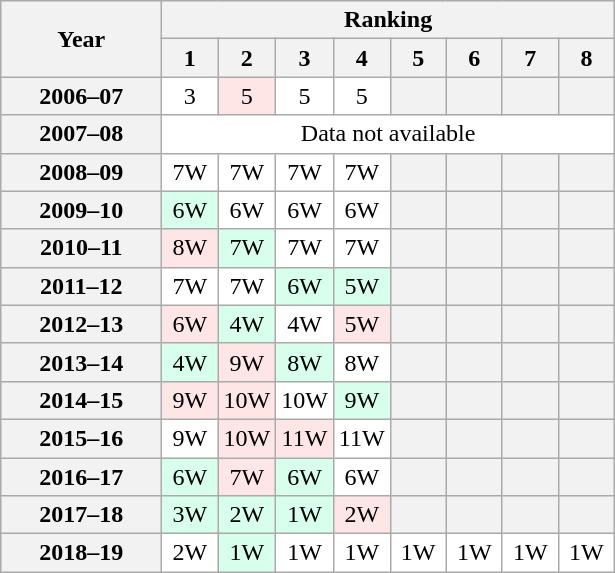<table class="wikitable" style="white-space:nowrap;">
<tr>
<th scope="col" width="100" rowspan="2">Year</th>
<th colspan="25">Ranking</th>
</tr>
<tr>
<th scope="col" width="30">1</th>
<th scope="col" width="30">2</th>
<th scope="col" width="30">3</th>
<th scope="col" width="30">4</th>
<th scope="col" width="30">5</th>
<th scope="col" width="30">6</th>
<th scope="col" width="30">7</th>
<th scope="col" width="30">8</th>
</tr>
<tr style="text-align:center;">
<th>2006–07</th>
<td bgcolor=FFFFFF>3</td>
<td bgcolor=FFE6E6>5</td>
<td bgcolor=FFFFFF>5</td>
<td bgcolor=FFFFFF>5</td>
<td bgcolor=F2F2F2></td>
<td bgcolor=F2F2F2></td>
<td bgcolor=F2F2F2></td>
<td bgcolor=F2F2F2></td>
</tr>
<tr style="text-align:center;">
<th>2007–08</th>
<td bgcolor=FFFFFF colspan="8">Data not available</td>
</tr>
<tr style="text-align:center;">
<th>2008–09</th>
<td bgcolor=FFFFFF>7W</td>
<td bgcolor=FFFFFF>7W</td>
<td bgcolor=FFFFFF>7W</td>
<td bgcolor=FFFFFF>7W</td>
<td bgcolor=F2F2F2></td>
<td bgcolor=F2F2F2></td>
<td bgcolor=F2F2F2></td>
<td bgcolor=F2F2F2></td>
</tr>
<tr style="text-align:center;">
<th>2009–10</th>
<td bgcolor=D8FFEB>6W</td>
<td bgcolor=FFFFFF>6W</td>
<td bgcolor=FFFFFF>6W</td>
<td bgcolor=FFFFFF>6W</td>
<td bgcolor=F2F2F2></td>
<td bgcolor=F2F2F2></td>
<td bgcolor=F2F2F2></td>
<td bgcolor=F2F2F2></td>
</tr>
<tr style="text-align:center;">
<th>2010–11</th>
<td bgcolor=FFE6E6>8W</td>
<td bgcolor=D8FFEB>7W</td>
<td bgcolor=FFFFFF>7W</td>
<td bgcolor=FFFFFF>7W</td>
<td bgcolor=F2F2F2></td>
<td bgcolor=F2F2F2></td>
<td bgcolor=F2F2F2></td>
<td bgcolor=F2F2F2></td>
</tr>
<tr style="text-align:center;">
<th>2011–12</th>
<td bgcolor=FFFFFF>7W</td>
<td bgcolor=FFFFFF>7W</td>
<td bgcolor=D8FFEB>6W</td>
<td bgcolor=D8FFEB>5W</td>
<td bgcolor=F2F2F2></td>
<td bgcolor=F2F2F2></td>
<td bgcolor=F2F2F2></td>
<td bgcolor=F2F2F2></td>
</tr>
<tr style="text-align:center;">
<th>2012–13</th>
<td bgcolor=FFE6E6>6W</td>
<td bgcolor=D8FFEB>4W</td>
<td bgcolor=FFFFFF>4W</td>
<td bgcolor=FFE6E6>5W</td>
<td bgcolor=F2F2F2></td>
<td bgcolor=F2F2F2></td>
<td bgcolor=F2F2F2></td>
<td bgcolor=F2F2F2></td>
</tr>
<tr style="text-align:center;">
<th>2013–14</th>
<td bgcolor=D8FFEB>4W</td>
<td bgcolor=FFE6E6>9W</td>
<td bgcolor=D8FFEB>8W</td>
<td bgcolor=FFFFFF>8W</td>
<td bgcolor=F2F2F2></td>
<td bgcolor=F2F2F2></td>
<td bgcolor=F2F2F2></td>
<td bgcolor=F2F2F2></td>
</tr>
<tr style="text-align:center;">
<th>2014–15</th>
<td bgcolor=FFE6E6>9W</td>
<td bgcolor=FFE6E6>10W</td>
<td bgcolor=FFFFFF>10W</td>
<td bgcolor=D8FFEB>9W</td>
<td bgcolor=F2F2F2></td>
<td bgcolor=F2F2F2></td>
<td bgcolor=F2F2F2></td>
<td bgcolor=F2F2F2></td>
</tr>
<tr style="text-align:center;">
<th>2015–16</th>
<td bgcolor=FFFFFF>9W</td>
<td bgcolor=FFE6E6>10W</td>
<td bgcolor=FFE6E6>11W</td>
<td bgcolor=FFFFFF>11W</td>
<td bgcolor=F2F2F2></td>
<td bgcolor=F2F2F2></td>
<td bgcolor=F2F2F2></td>
<td bgcolor=F2F2F2></td>
</tr>
<tr style="text-align:center;">
<th>2016–17</th>
<td bgcolor=D8FFEB>6W</td>
<td bgcolor=FFE6E6>7W</td>
<td bgcolor=D8FFEB>6W</td>
<td bgcolor=FFFFFF>6W</td>
<td bgcolor=F2F2F2></td>
<td bgcolor=F2F2F2></td>
<td bgcolor=F2F2F2></td>
<td bgcolor=F2F2F2></td>
</tr>
<tr style="text-align:center;">
<th>2017–18</th>
<td bgcolor=D8FFEB>3W</td>
<td bgcolor=D8FFEB>2W</td>
<td bgcolor=D8FFEB>1W</td>
<td bgcolor=FFE6E6>2W</td>
<td bgcolor=F2F2F2></td>
<td bgcolor=F2F2F2></td>
<td bgcolor=F2F2F2></td>
<td bgcolor=F2F2F2></td>
</tr>
<tr style="text-align:center;">
<th>2018–19</th>
<td bgcolor=FFFFFF>2W</td>
<td bgcolor=D8FFEB>1W</td>
<td bgcolor=FFFFFF>1W</td>
<td bgcolor=FFFFFF>1W</td>
<td bgcolor=FFFFFF>1W</td>
<td bgcolor=FFFFFF>1W</td>
<td bgcolor=FFFFFF>1W</td>
<td bgcolor=FFFFFF>1W</td>
</tr>
</table>
